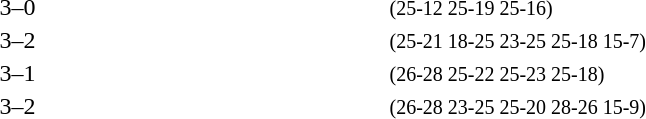<table>
<tr>
<th width=200></th>
<th width=200></th>
<th width=80></th>
<th width=200></th>
<th width=220></th>
</tr>
<tr>
<td align=right></td>
<td align=right><strong></strong></td>
<td align=center>3–0</td>
<td></td>
<td><small>(25-12 25-19 25-16)</small></td>
</tr>
<tr>
<td align=right></td>
<td align=right><strong></strong></td>
<td align=center>3–2</td>
<td></td>
<td><small>(25-21 18-25 23-25 25-18 15-7)</small></td>
</tr>
<tr>
<td align=right></td>
<td align=right><strong></strong></td>
<td align=center>3–1</td>
<td></td>
<td><small>(26-28 25-22 25-23 25-18)</small></td>
</tr>
<tr>
<td align=right></td>
<td align=right><strong></strong></td>
<td align=center>3–2</td>
<td></td>
<td><small>(26-28 23-25 25-20 28-26 15-9)</small></td>
</tr>
</table>
